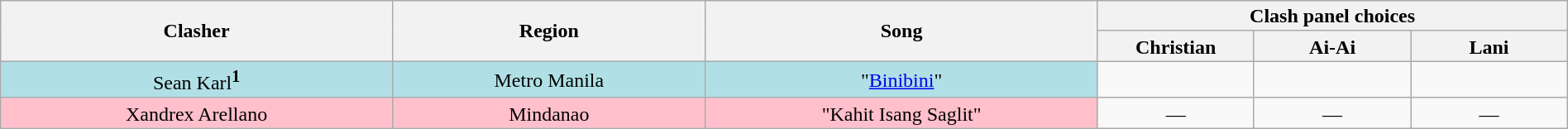<table class="wikitable" style="text-align:center; line-height:17px; width:100%;">
<tr>
<th rowspan="2" width="25%">Clasher</th>
<th rowspan="2">Region</th>
<th rowspan="2" width="25%">Song</th>
<th colspan="3" width="30%">Clash panel choices</th>
</tr>
<tr>
<th width="10%">Christian</th>
<th width="10%">Ai-Ai</th>
<th width="10%">Lani</th>
</tr>
<tr>
<td style="background:#b0e0e6;">Sean Karl<sup><strong>1</strong></sup></td>
<td style="background:#b0e0e6;">Metro Manila</td>
<td style="background:#b0e0e6;">"<a href='#'>Binibini</a>"</td>
<td><strong></strong></td>
<td><strong></strong></td>
<td><strong></strong></td>
</tr>
<tr>
<td style="background:pink;">Xandrex Arellano</td>
<td style="background:pink;">Mindanao</td>
<td style="background:pink;">"Kahit Isang Saglit"</td>
<td>—</td>
<td>—</td>
<td>—</td>
</tr>
</table>
